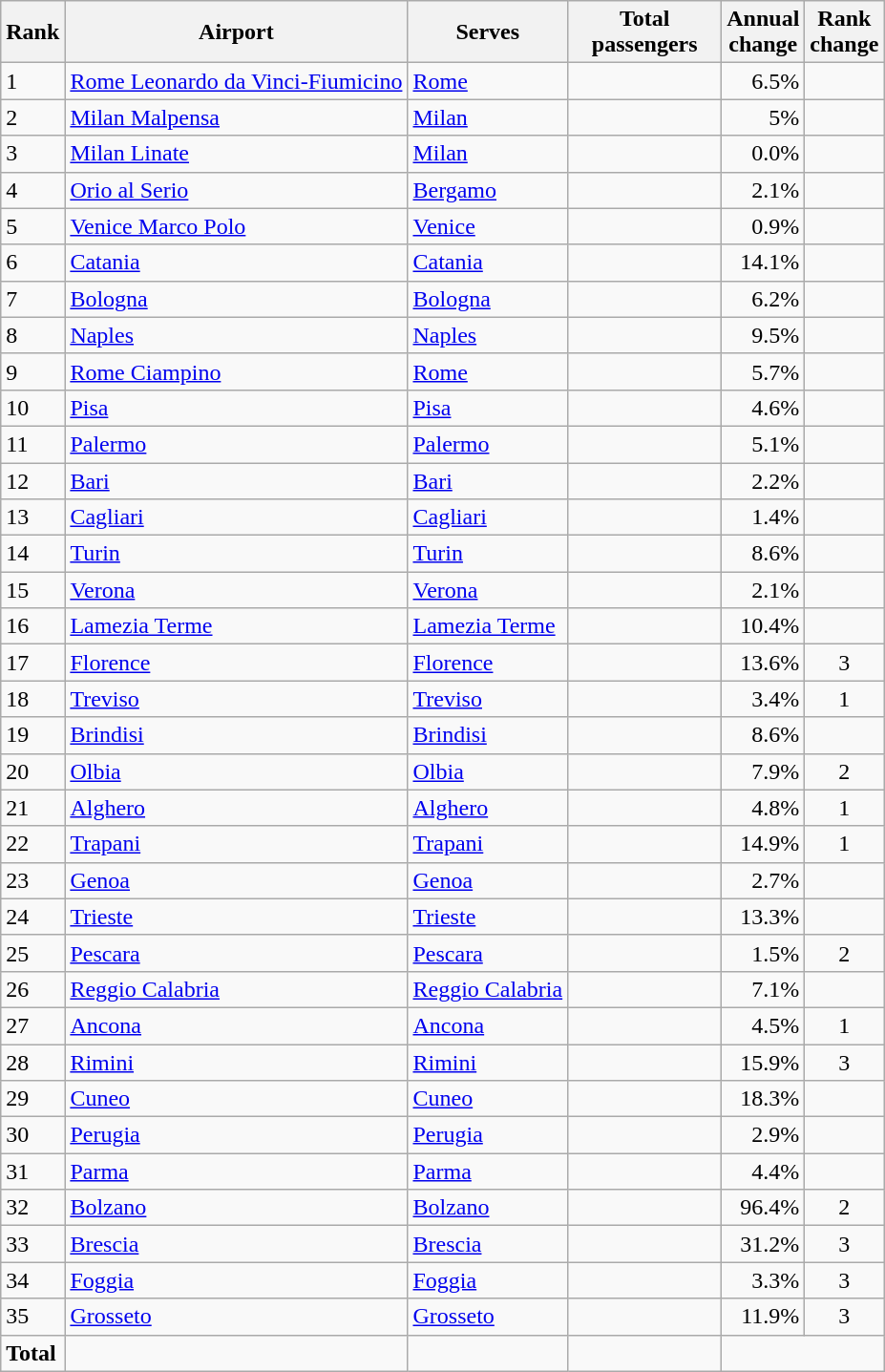<table class="wikitable">
<tr>
<th>Rank</th>
<th>Airport</th>
<th>Serves</th>
<th style="width:100px">Total<br>passengers</th>
<th>Annual<br>change</th>
<th>Rank<br>change</th>
</tr>
<tr>
<td>1</td>
<td><a href='#'>Rome Leonardo da Vinci-Fiumicino</a></td>
<td><a href='#'>Rome</a></td>
<td align="right"></td>
<td align="right">6.5%</td>
<td align="center"></td>
</tr>
<tr>
<td>2</td>
<td><a href='#'>Milan Malpensa</a></td>
<td><a href='#'>Milan</a></td>
<td align="right"></td>
<td align="right">5%</td>
<td align="center"></td>
</tr>
<tr>
<td>3</td>
<td><a href='#'>Milan Linate</a></td>
<td><a href='#'>Milan</a></td>
<td align="right"></td>
<td align="right">0.0%</td>
<td align="center"></td>
</tr>
<tr>
<td>4</td>
<td><a href='#'>Orio al Serio</a></td>
<td><a href='#'>Bergamo</a></td>
<td align="right"></td>
<td align="right">2.1%</td>
<td align="center"></td>
</tr>
<tr>
<td>5</td>
<td><a href='#'>Venice Marco Polo</a></td>
<td><a href='#'>Venice</a></td>
<td align="right"></td>
<td align="right">0.9%</td>
<td align="center"></td>
</tr>
<tr>
<td>6</td>
<td><a href='#'>Catania</a></td>
<td><a href='#'>Catania</a></td>
<td align="right"></td>
<td align="right">14.1%</td>
<td align="center"></td>
</tr>
<tr>
<td>7</td>
<td><a href='#'>Bologna</a></td>
<td><a href='#'>Bologna</a></td>
<td align="right"></td>
<td align="right">6.2%</td>
<td align="center"></td>
</tr>
<tr>
<td>8</td>
<td><a href='#'>Naples</a></td>
<td><a href='#'>Naples</a></td>
<td align="right"></td>
<td align="right">9.5%</td>
<td align="center"></td>
</tr>
<tr>
<td>9</td>
<td><a href='#'>Rome Ciampino</a></td>
<td><a href='#'>Rome</a></td>
<td align="right"></td>
<td align="right">5.7%</td>
<td align="center"></td>
</tr>
<tr>
<td>10</td>
<td><a href='#'>Pisa</a></td>
<td><a href='#'>Pisa</a></td>
<td align="right"></td>
<td align="right">4.6%</td>
<td align="center"></td>
</tr>
<tr>
<td>11</td>
<td><a href='#'>Palermo</a></td>
<td><a href='#'>Palermo</a></td>
<td align="right"></td>
<td align="right">5.1%</td>
<td align="center"></td>
</tr>
<tr>
<td>12</td>
<td><a href='#'>Bari</a></td>
<td><a href='#'>Bari</a></td>
<td align="right"></td>
<td align="right">2.2%</td>
<td align="center"></td>
</tr>
<tr>
<td>13</td>
<td><a href='#'>Cagliari</a></td>
<td><a href='#'>Cagliari</a></td>
<td align="right"></td>
<td align="right">1.4%</td>
<td align="center"></td>
</tr>
<tr>
<td>14</td>
<td><a href='#'>Turin</a></td>
<td><a href='#'>Turin</a></td>
<td align="right"></td>
<td align="right">8.6%</td>
<td align="center"></td>
</tr>
<tr>
<td>15</td>
<td><a href='#'>Verona</a></td>
<td><a href='#'>Verona</a></td>
<td align="right"></td>
<td align="right">2.1%</td>
<td align="center"></td>
</tr>
<tr>
<td>16</td>
<td><a href='#'>Lamezia Terme</a></td>
<td><a href='#'>Lamezia Terme</a></td>
<td align="right"></td>
<td align="right">10.4%</td>
<td align="center"></td>
</tr>
<tr>
<td>17</td>
<td><a href='#'>Florence</a></td>
<td><a href='#'>Florence</a></td>
<td align="right"></td>
<td align="right">13.6%</td>
<td align="center">3</td>
</tr>
<tr>
<td>18</td>
<td><a href='#'>Treviso</a></td>
<td><a href='#'>Treviso</a></td>
<td align="right"></td>
<td align="right">3.4%</td>
<td align="center">1</td>
</tr>
<tr>
<td>19</td>
<td><a href='#'>Brindisi</a></td>
<td><a href='#'>Brindisi</a></td>
<td align="right"></td>
<td align="right">8.6%</td>
<td align="center"></td>
</tr>
<tr>
<td>20</td>
<td><a href='#'>Olbia</a></td>
<td><a href='#'>Olbia</a></td>
<td align="right"></td>
<td align="right">7.9%</td>
<td align="center">2</td>
</tr>
<tr>
<td>21</td>
<td><a href='#'>Alghero</a></td>
<td><a href='#'>Alghero</a></td>
<td align="right"></td>
<td align="right">4.8%</td>
<td align="center">1</td>
</tr>
<tr>
<td>22</td>
<td><a href='#'>Trapani</a></td>
<td><a href='#'>Trapani</a></td>
<td align="right"></td>
<td align="right">14.9%</td>
<td align="center">1</td>
</tr>
<tr>
<td>23</td>
<td><a href='#'>Genoa</a></td>
<td><a href='#'>Genoa</a></td>
<td align="right"></td>
<td align="right">2.7%</td>
<td align="center"></td>
</tr>
<tr>
<td>24</td>
<td><a href='#'>Trieste</a></td>
<td><a href='#'>Trieste</a></td>
<td align="right"></td>
<td align="right">13.3%</td>
<td align="center"></td>
</tr>
<tr>
<td>25</td>
<td><a href='#'>Pescara</a></td>
<td><a href='#'>Pescara</a></td>
<td align="right"></td>
<td align="right">1.5%</td>
<td align="center">2</td>
</tr>
<tr>
<td>26</td>
<td><a href='#'>Reggio Calabria</a></td>
<td><a href='#'>Reggio Calabria</a></td>
<td align="right"></td>
<td align="right">7.1%</td>
<td align="center"></td>
</tr>
<tr>
<td>27</td>
<td><a href='#'>Ancona</a></td>
<td><a href='#'>Ancona</a></td>
<td align="right"></td>
<td align="right">4.5%</td>
<td align="center">1</td>
</tr>
<tr>
<td>28</td>
<td><a href='#'>Rimini</a></td>
<td><a href='#'>Rimini</a></td>
<td align="right"></td>
<td align="right">15.9%</td>
<td align="center">3</td>
</tr>
<tr>
<td>29</td>
<td><a href='#'>Cuneo</a></td>
<td><a href='#'>Cuneo</a></td>
<td align="right"></td>
<td align="right">18.3%</td>
<td align="center"></td>
</tr>
<tr>
<td>30</td>
<td><a href='#'>Perugia</a></td>
<td><a href='#'>Perugia</a></td>
<td align="right"></td>
<td align="right">2.9%</td>
<td align="center"></td>
</tr>
<tr>
<td>31</td>
<td><a href='#'>Parma</a></td>
<td><a href='#'>Parma</a></td>
<td align="right"></td>
<td align="right">4.4%</td>
<td align="center"></td>
</tr>
<tr>
<td>32</td>
<td><a href='#'>Bolzano</a></td>
<td><a href='#'>Bolzano</a></td>
<td align="right"></td>
<td align="right">96.4%</td>
<td align="center">2</td>
</tr>
<tr>
<td>33</td>
<td><a href='#'>Brescia</a></td>
<td><a href='#'>Brescia</a></td>
<td align="right"></td>
<td align="right">31.2%</td>
<td align="center">3</td>
</tr>
<tr>
<td>34</td>
<td><a href='#'>Foggia</a></td>
<td><a href='#'>Foggia</a></td>
<td align="right"></td>
<td align="right">3.3%</td>
<td align="center">3</td>
</tr>
<tr>
<td>35</td>
<td><a href='#'>Grosseto</a></td>
<td><a href='#'>Grosseto</a></td>
<td align="right"></td>
<td align="right">11.9%</td>
<td align="center">3</td>
</tr>
<tr>
<td><strong>Total</strong></td>
<td></td>
<td></td>
<td align="right"><strong></strong></td>
</tr>
</table>
